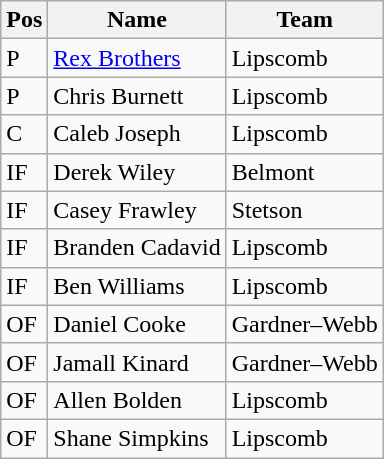<table class=wikitable>
<tr>
<th>Pos</th>
<th>Name</th>
<th>Team</th>
</tr>
<tr>
<td>P</td>
<td><a href='#'>Rex Brothers</a></td>
<td>Lipscomb</td>
</tr>
<tr>
<td>P</td>
<td>Chris Burnett</td>
<td>Lipscomb</td>
</tr>
<tr>
<td>C</td>
<td>Caleb Joseph</td>
<td>Lipscomb</td>
</tr>
<tr>
<td>IF</td>
<td>Derek Wiley</td>
<td>Belmont</td>
</tr>
<tr>
<td>IF</td>
<td>Casey Frawley</td>
<td>Stetson</td>
</tr>
<tr>
<td>IF</td>
<td>Branden Cadavid</td>
<td>Lipscomb</td>
</tr>
<tr>
<td>IF</td>
<td>Ben Williams</td>
<td>Lipscomb</td>
</tr>
<tr>
<td>OF</td>
<td>Daniel Cooke</td>
<td>Gardner–Webb</td>
</tr>
<tr>
<td>OF</td>
<td>Jamall Kinard</td>
<td>Gardner–Webb</td>
</tr>
<tr>
<td>OF</td>
<td>Allen Bolden</td>
<td>Lipscomb</td>
</tr>
<tr>
<td>OF</td>
<td>Shane Simpkins</td>
<td>Lipscomb</td>
</tr>
</table>
